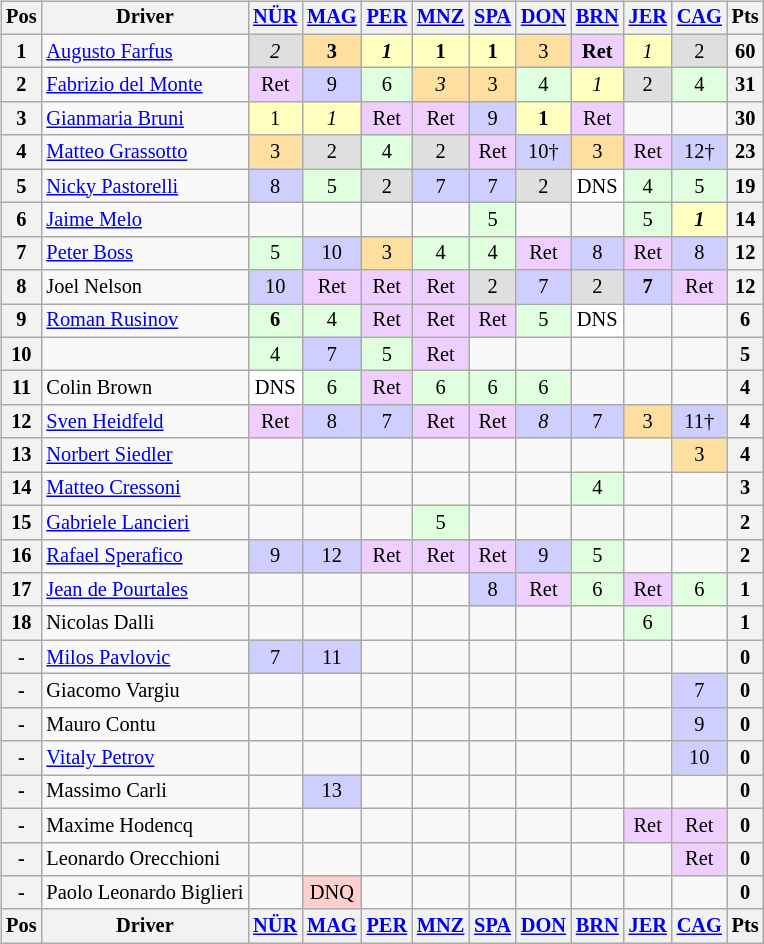<table>
<tr>
<td><br><table class="wikitable" style="font-size: 85%; text-align: center;">
<tr>
<th valign=middle>Pos</th>
<th valign=middle>Driver</th>
<th><a href='#'>NÜR</a><br></th>
<th><a href='#'>MAG</a><br></th>
<th><a href='#'>PER</a><br></th>
<th><a href='#'>MNZ</a><br></th>
<th><a href='#'>SPA</a><br></th>
<th><a href='#'>DON</a><br></th>
<th><a href='#'>BRN</a><br></th>
<th><a href='#'>JER</a><br></th>
<th><a href='#'>CAG</a><br></th>
<th valign="middle">Pts</th>
</tr>
<tr>
<th>1</th>
<td align=left> <a href='#'>Augusto Farfus</a></td>
<td style="background:#DFDFDF;"><em>2</em></td>
<td style="background:#FFDF9F;"><strong>3</strong></td>
<td style="background:#FFFFBF;"><strong><em>1</em></strong></td>
<td style="background:#FFFFBF;"><strong>1</strong></td>
<td style="background:#FFFFBF;"><strong>1</strong></td>
<td style="background:#FFDF9F;">3</td>
<td style="background:#EFCFFF;"><strong>Ret</strong></td>
<td style="background:#FFFFBF;"><em>1</em></td>
<td style="background:#DFDFDF;">2</td>
<th>60</th>
</tr>
<tr>
<th>2</th>
<td align=left> <a href='#'>Fabrizio del Monte</a></td>
<td style="background:#EFCFFF;">Ret</td>
<td style="background:#CFCFFF;">9</td>
<td style="background:#DFFFDF;">6</td>
<td style="background:#FFDF9F;"><em>3</em></td>
<td style="background:#FFDF9F;">3</td>
<td style="background:#DFFFDF;">4</td>
<td style="background:#FFFFBF;"><em>1</em></td>
<td style="background:#DFDFDF;">2</td>
<td style="background:#DFFFDF;">4</td>
<th>31</th>
</tr>
<tr>
<th>3</th>
<td align=left> <a href='#'>Gianmaria Bruni</a></td>
<td style="background:#FFFFBF;">1</td>
<td style="background:#FFFFBF;"><em>1</em></td>
<td style="background:#EFCFFF;">Ret</td>
<td style="background:#EFCFFF;">Ret</td>
<td style="background:#CFCFFF;">9</td>
<td style="background:#FFFFBF;"><strong>1</strong></td>
<td style="background:#EFCFFF;">Ret</td>
<td></td>
<td></td>
<th>30</th>
</tr>
<tr>
<th>4</th>
<td align=left> <a href='#'>Matteo Grassotto</a></td>
<td style="background:#FFDF9F;">3</td>
<td style="background:#DFDFDF;">2</td>
<td style="background:#DFFFDF;">4</td>
<td style="background:#DFDFDF;">2</td>
<td style="background:#EFCFFF;">Ret</td>
<td style="background:#CFCFFF;">10†</td>
<td style="background:#FFDF9F;">3</td>
<td style="background:#EFCFFF;">Ret</td>
<td style="background:#CFCFFF;">12†</td>
<th>23</th>
</tr>
<tr>
<th>5</th>
<td align=left> <a href='#'>Nicky Pastorelli</a></td>
<td style="background:#CFCFFF;">8</td>
<td style="background:#DFFFDF;">5</td>
<td style="background:#DFDFDF;">2</td>
<td style="background:#CFCFFF;">7</td>
<td style="background:#CFCFFF;">7</td>
<td style="background:#DFDFDF;">2</td>
<td style="background:#FFFFFF;">DNS</td>
<td style="background:#DFFFDF;">4</td>
<td style="background:#DFFFDF;">5</td>
<th>19</th>
</tr>
<tr>
<th>6</th>
<td align=left> <a href='#'>Jaime Melo</a></td>
<td></td>
<td></td>
<td></td>
<td></td>
<td style="background:#DFFFDF;">5</td>
<td></td>
<td></td>
<td style="background:#DFFFDF;">5</td>
<td style="background:#FFFFBF;"><strong><em>1</em></strong></td>
<th>14</th>
</tr>
<tr>
<th>7</th>
<td align=left> <a href='#'>Peter Boss</a></td>
<td style="background:#DFFFDF;">5</td>
<td style="background:#CFCFFF;">10</td>
<td style="background:#FFDF9F;">3</td>
<td style="background:#DFFFDF;">4</td>
<td style="background:#DFFFDF;">4</td>
<td style="background:#EFCFFF;">Ret</td>
<td style="background:#CFCFFF;">8</td>
<td style="background:#EFCFFF;">Ret</td>
<td style="background:#CFCFFF;">8</td>
<th>12</th>
</tr>
<tr>
<th>8</th>
<td align=left> Joel Nelson</td>
<td style="background:#CFCFFF;">10</td>
<td style="background:#EFCFFF;">Ret</td>
<td style="background:#EFCFFF;">Ret</td>
<td style="background:#EFCFFF;">Ret</td>
<td style="background:#DFDFDF;">2</td>
<td style="background:#CFCFFF;">7</td>
<td style="background:#DFDFDF;">2</td>
<td style="background:#CFCFFF;"><strong>7</strong></td>
<td style="background:#EFCFFF;">Ret</td>
<th>12</th>
</tr>
<tr>
<th>9</th>
<td align=left> <a href='#'>Roman Rusinov</a></td>
<td style="background:#DFFFDF;"><strong>6</strong></td>
<td style="background:#DFFFDF;">4</td>
<td style="background:#EFCFFF;">Ret</td>
<td style="background:#EFCFFF;">Ret</td>
<td style="background:#EFCFFF;">Ret</td>
<td style="background:#DFFFDF;">5</td>
<td style="background:#FFFFFF;">DNS</td>
<td></td>
<td></td>
<th>6</th>
</tr>
<tr>
<th>10</th>
<td align=left> </td>
<td style="background:#DFFFDF;">4</td>
<td style="background:#CFCFFF;">7</td>
<td style="background:#DFFFDF;">5</td>
<td style="background:#EFCFFF;">Ret</td>
<td></td>
<td></td>
<td></td>
<td></td>
<td></td>
<th>5</th>
</tr>
<tr>
<th>11</th>
<td align=left> Colin Brown</td>
<td style="background:#FFFFFF;">DNS</td>
<td style="background:#DFFFDF;">6</td>
<td style="background:#EFCFFF;">Ret</td>
<td style="background:#DFFFDF;">6</td>
<td style="background:#DFFFDF;">6</td>
<td style="background:#DFFFDF;">6</td>
<td></td>
<td></td>
<td></td>
<th>4</th>
</tr>
<tr>
<th>12</th>
<td align=left> <a href='#'>Sven Heidfeld</a></td>
<td style="background:#EFCFFF;">Ret</td>
<td style="background:#CFCFFF;">8</td>
<td style="background:#CFCFFF;">7</td>
<td style="background:#EFCFFF;">Ret</td>
<td style="background:#EFCFFF;">Ret</td>
<td style="background:#CFCFFF;"><em>8</em></td>
<td style="background:#CFCFFF;">7</td>
<td style="background:#FFDF9F;">3</td>
<td style="background:#CFCFFF;">11†</td>
<th>4</th>
</tr>
<tr>
<th>13</th>
<td align=left> <a href='#'>Norbert Siedler</a></td>
<td></td>
<td></td>
<td></td>
<td></td>
<td></td>
<td></td>
<td></td>
<td></td>
<td style="background:#FFDF9F;">3</td>
<th>4</th>
</tr>
<tr>
<th>14</th>
<td align=left> <a href='#'>Matteo Cressoni</a></td>
<td></td>
<td></td>
<td></td>
<td></td>
<td></td>
<td></td>
<td style="background:#DFFFDF;">4</td>
<td></td>
<td></td>
<th>3</th>
</tr>
<tr>
<th>15</th>
<td align=left> <a href='#'>Gabriele Lancieri</a></td>
<td></td>
<td></td>
<td></td>
<td style="background:#DFFFDF;">5</td>
<td></td>
<td></td>
<td></td>
<td></td>
<td></td>
<th>2</th>
</tr>
<tr>
<th>16</th>
<td align=left> <a href='#'>Rafael Sperafico</a></td>
<td style="background:#CFCFFF;">9</td>
<td style="background:#CFCFFF;">12</td>
<td style="background:#EFCFFF;">Ret</td>
<td style="background:#EFCFFF;">Ret</td>
<td style="background:#EFCFFF;">Ret</td>
<td style="background:#CFCFFF;">9</td>
<td style="background:#DFFFDF;">5</td>
<td></td>
<td></td>
<th>2</th>
</tr>
<tr>
<th>17</th>
<td align=left> <a href='#'>Jean de Pourtales</a></td>
<td></td>
<td></td>
<td></td>
<td></td>
<td style="background:#CFCFFF;">8</td>
<td style="background:#EFCFFF;">Ret</td>
<td style="background:#DFFFDF;">6</td>
<td style="background:#EFCFFF;">Ret</td>
<td style="background:#DFFFDF;">6</td>
<th>1</th>
</tr>
<tr>
<th>18</th>
<td align=left> Nicolas Dalli</td>
<td></td>
<td></td>
<td></td>
<td></td>
<td></td>
<td></td>
<td></td>
<td style="background:#DFFFDF;">6</td>
<td></td>
<th>1</th>
</tr>
<tr>
<th>-</th>
<td align=left> <a href='#'>Milos Pavlovic</a></td>
<td style="background:#CFCFFF;">7</td>
<td style="background:#CFCFFF;">11</td>
<td></td>
<td></td>
<td></td>
<td></td>
<td></td>
<td></td>
<td></td>
<th>0</th>
</tr>
<tr>
<th>-</th>
<td align=left> Giacomo Vargiu</td>
<td></td>
<td></td>
<td></td>
<td></td>
<td></td>
<td></td>
<td></td>
<td></td>
<td style="background:#CFCFFF;">7</td>
<th>0</th>
</tr>
<tr>
<th>-</th>
<td align=left> Mauro Contu</td>
<td></td>
<td></td>
<td></td>
<td></td>
<td></td>
<td></td>
<td></td>
<td></td>
<td style="background:#CFCFFF;">9</td>
<th>0</th>
</tr>
<tr>
<th>-</th>
<td align=left> <a href='#'>Vitaly Petrov</a></td>
<td></td>
<td></td>
<td></td>
<td></td>
<td></td>
<td></td>
<td></td>
<td></td>
<td style="background:#CFCFFF;">10</td>
<th>0</th>
</tr>
<tr>
<th>-</th>
<td align=left> Massimo Carli</td>
<td></td>
<td style="background:#CFCFFF;">13</td>
<td></td>
<td></td>
<td></td>
<td></td>
<td></td>
<td></td>
<td></td>
<th>0</th>
</tr>
<tr>
<th>-</th>
<td align=left> Maxime Hodencq</td>
<td></td>
<td></td>
<td></td>
<td></td>
<td></td>
<td></td>
<td></td>
<td style="background:#EFCFFF;">Ret</td>
<td style="background:#EFCFFF;">Ret</td>
<th>0</th>
</tr>
<tr>
<th>-</th>
<td align=left nowrap> Leonardo Orecchioni</td>
<td></td>
<td></td>
<td></td>
<td></td>
<td></td>
<td></td>
<td></td>
<td></td>
<td style="background:#EFCFFF;">Ret</td>
<th>0</th>
</tr>
<tr>
<th>-</th>
<td align=left> Paolo Leonardo Biglieri</td>
<td></td>
<td style="background:#ffcfcf;">DNQ</td>
<td></td>
<td></td>
<td></td>
<td></td>
<td></td>
<td></td>
<td></td>
<th>0</th>
</tr>
<tr>
<th valign=middle>Pos</th>
<th valign=middle>Driver</th>
<th><a href='#'>NÜR</a><br></th>
<th><a href='#'>MAG</a><br></th>
<th><a href='#'>PER</a><br></th>
<th><a href='#'>MNZ</a><br></th>
<th><a href='#'>SPA</a><br></th>
<th><a href='#'>DON</a><br></th>
<th><a href='#'>BRN</a><br></th>
<th><a href='#'>JER</a><br></th>
<th><a href='#'>CAG</a><br></th>
<th valign="middle">Pts</th>
</tr>
</table>
</td>
<td valign="top"><br></td>
</tr>
</table>
